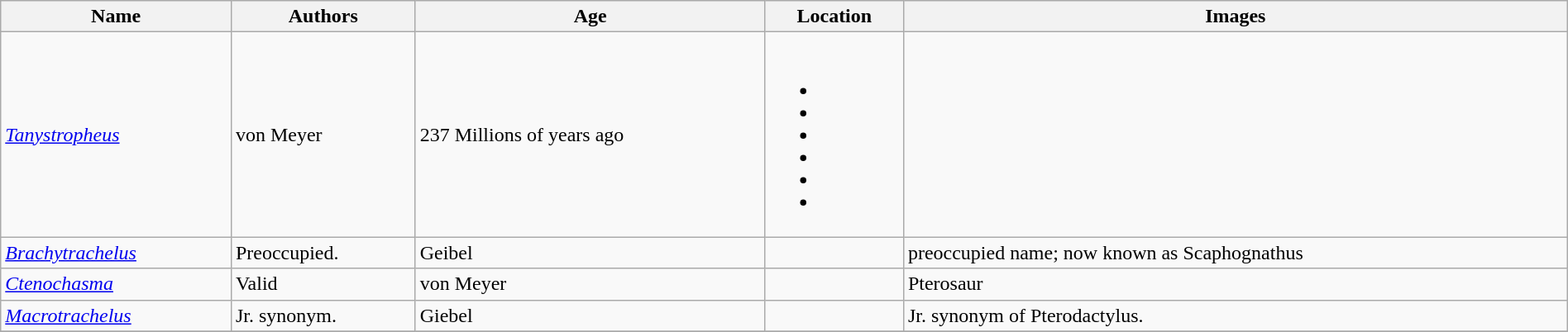<table class="wikitable" align="center" width="100%">
<tr>
<th>Name</th>
<th>Authors</th>
<th>Age</th>
<th>Location</th>
<th>Images</th>
</tr>
<tr>
<td><em><a href='#'>Tanystropheus</a></em></td>
<td>von Meyer</td>
<td>237 Millions of years ago</td>
<td><br><ul><li></li><li></li><li></li><li></li><li></li><li></li></ul></td>
<td></td>
</tr>
<tr>
<td><em><a href='#'>Brachytrachelus</a></em></td>
<td>Preoccupied.</td>
<td>Geibel</td>
<td></td>
<td>preoccupied name; now known as Scaphognathus</td>
</tr>
<tr>
<td><em><a href='#'>Ctenochasma</a></em></td>
<td>Valid</td>
<td>von Meyer</td>
<td></td>
<td>Pterosaur</td>
</tr>
<tr>
<td><em><a href='#'>Macrotrachelus</a></em></td>
<td>Jr. synonym.</td>
<td>Giebel</td>
<td></td>
<td>Jr. synonym of Pterodactylus.</td>
</tr>
<tr>
</tr>
</table>
